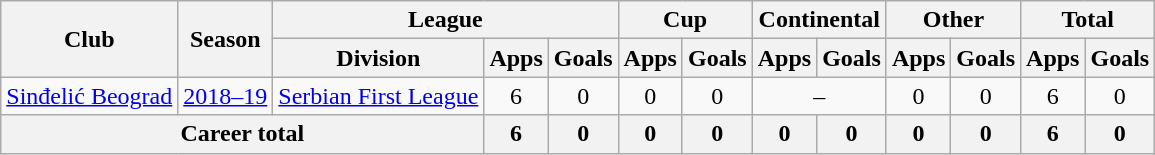<table class="wikitable" style="text-align: center">
<tr>
<th rowspan="2">Club</th>
<th rowspan="2">Season</th>
<th colspan="3">League</th>
<th colspan="2">Cup</th>
<th colspan="2">Continental</th>
<th colspan="2">Other</th>
<th colspan="2">Total</th>
</tr>
<tr>
<th>Division</th>
<th>Apps</th>
<th>Goals</th>
<th>Apps</th>
<th>Goals</th>
<th>Apps</th>
<th>Goals</th>
<th>Apps</th>
<th>Goals</th>
<th>Apps</th>
<th>Goals</th>
</tr>
<tr>
<td><a href='#'>Sinđelić Beograd</a></td>
<td><a href='#'>2018–19</a></td>
<td><a href='#'>Serbian First League</a></td>
<td>6</td>
<td>0</td>
<td>0</td>
<td>0</td>
<td colspan="2">–</td>
<td>0</td>
<td>0</td>
<td>6</td>
<td>0</td>
</tr>
<tr>
<th colspan=3>Career total</th>
<th>6</th>
<th>0</th>
<th>0</th>
<th>0</th>
<th>0</th>
<th>0</th>
<th>0</th>
<th>0</th>
<th>6</th>
<th>0</th>
</tr>
</table>
